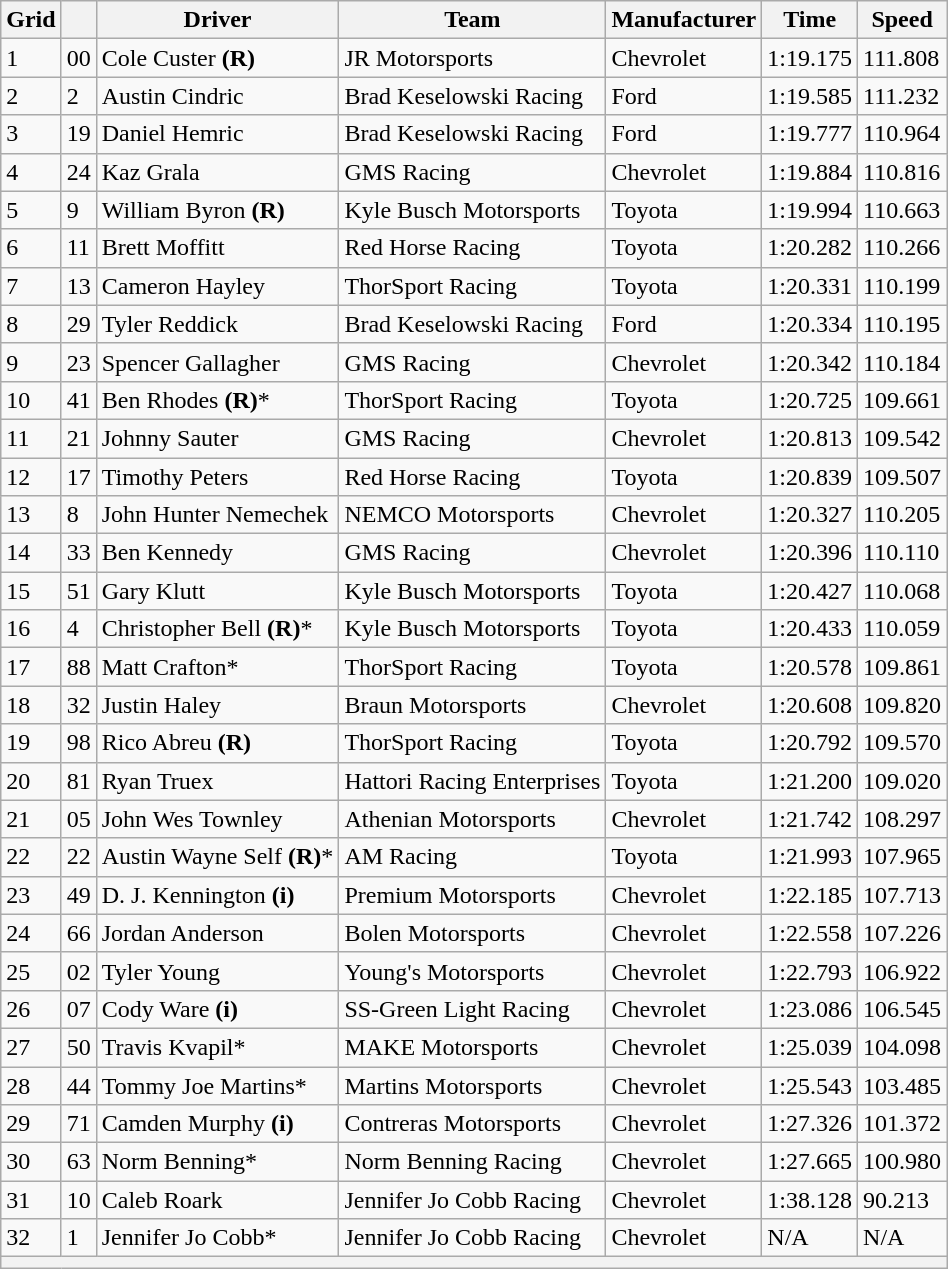<table class="wikitable">
<tr>
<th>Grid</th>
<th></th>
<th>Driver</th>
<th>Team</th>
<th>Manufacturer</th>
<th>Time</th>
<th>Speed</th>
</tr>
<tr>
<td>1</td>
<td>00</td>
<td>Cole Custer <strong>(R)</strong></td>
<td>JR Motorsports</td>
<td>Chevrolet</td>
<td>1:19.175</td>
<td>111.808</td>
</tr>
<tr>
<td>2</td>
<td>2</td>
<td>Austin Cindric</td>
<td>Brad Keselowski Racing</td>
<td>Ford</td>
<td>1:19.585</td>
<td>111.232</td>
</tr>
<tr>
<td>3</td>
<td>19</td>
<td>Daniel Hemric</td>
<td>Brad Keselowski Racing</td>
<td>Ford</td>
<td>1:19.777</td>
<td>110.964</td>
</tr>
<tr>
<td>4</td>
<td>24</td>
<td>Kaz Grala</td>
<td>GMS Racing</td>
<td>Chevrolet</td>
<td>1:19.884</td>
<td>110.816</td>
</tr>
<tr>
<td>5</td>
<td>9</td>
<td>William Byron <strong>(R)</strong></td>
<td>Kyle Busch Motorsports</td>
<td>Toyota</td>
<td>1:19.994</td>
<td>110.663</td>
</tr>
<tr>
<td>6</td>
<td>11</td>
<td>Brett Moffitt</td>
<td>Red Horse Racing</td>
<td>Toyota</td>
<td>1:20.282</td>
<td>110.266</td>
</tr>
<tr>
<td>7</td>
<td>13</td>
<td>Cameron Hayley</td>
<td>ThorSport Racing</td>
<td>Toyota</td>
<td>1:20.331</td>
<td>110.199</td>
</tr>
<tr>
<td>8</td>
<td>29</td>
<td>Tyler Reddick</td>
<td>Brad Keselowski Racing</td>
<td>Ford</td>
<td>1:20.334</td>
<td>110.195</td>
</tr>
<tr>
<td>9</td>
<td>23</td>
<td>Spencer Gallagher</td>
<td>GMS Racing</td>
<td>Chevrolet</td>
<td>1:20.342</td>
<td>110.184</td>
</tr>
<tr>
<td>10</td>
<td>41</td>
<td>Ben Rhodes <strong>(R)</strong>*</td>
<td>ThorSport Racing</td>
<td>Toyota</td>
<td>1:20.725</td>
<td>109.661</td>
</tr>
<tr>
<td>11</td>
<td>21</td>
<td>Johnny Sauter</td>
<td>GMS Racing</td>
<td>Chevrolet</td>
<td>1:20.813</td>
<td>109.542</td>
</tr>
<tr>
<td>12</td>
<td>17</td>
<td>Timothy Peters</td>
<td>Red Horse Racing</td>
<td>Toyota</td>
<td>1:20.839</td>
<td>109.507</td>
</tr>
<tr>
<td>13</td>
<td>8</td>
<td>John Hunter Nemechek</td>
<td>NEMCO Motorsports</td>
<td>Chevrolet</td>
<td>1:20.327</td>
<td>110.205</td>
</tr>
<tr>
<td>14</td>
<td>33</td>
<td>Ben Kennedy</td>
<td>GMS Racing</td>
<td>Chevrolet</td>
<td>1:20.396</td>
<td>110.110</td>
</tr>
<tr>
<td>15</td>
<td>51</td>
<td>Gary Klutt</td>
<td>Kyle Busch Motorsports</td>
<td>Toyota</td>
<td>1:20.427</td>
<td>110.068</td>
</tr>
<tr>
<td>16</td>
<td>4</td>
<td>Christopher Bell <strong>(R)</strong>*</td>
<td>Kyle Busch Motorsports</td>
<td>Toyota</td>
<td>1:20.433</td>
<td>110.059</td>
</tr>
<tr>
<td>17</td>
<td>88</td>
<td>Matt Crafton*</td>
<td>ThorSport Racing</td>
<td>Toyota</td>
<td>1:20.578</td>
<td>109.861</td>
</tr>
<tr>
<td>18</td>
<td>32</td>
<td>Justin Haley</td>
<td>Braun Motorsports</td>
<td>Chevrolet</td>
<td>1:20.608</td>
<td>109.820</td>
</tr>
<tr>
<td>19</td>
<td>98</td>
<td>Rico Abreu <strong>(R)</strong></td>
<td>ThorSport Racing</td>
<td>Toyota</td>
<td>1:20.792</td>
<td>109.570</td>
</tr>
<tr>
<td>20</td>
<td>81</td>
<td>Ryan Truex</td>
<td>Hattori Racing Enterprises</td>
<td>Toyota</td>
<td>1:21.200</td>
<td>109.020</td>
</tr>
<tr>
<td>21</td>
<td>05</td>
<td>John Wes Townley</td>
<td>Athenian Motorsports</td>
<td>Chevrolet</td>
<td>1:21.742</td>
<td>108.297</td>
</tr>
<tr>
<td>22</td>
<td>22</td>
<td>Austin Wayne Self <strong>(R)</strong>*</td>
<td>AM Racing</td>
<td>Toyota</td>
<td>1:21.993</td>
<td>107.965</td>
</tr>
<tr>
<td>23</td>
<td>49</td>
<td>D. J. Kennington <strong>(i)</strong></td>
<td>Premium Motorsports</td>
<td>Chevrolet</td>
<td>1:22.185</td>
<td>107.713</td>
</tr>
<tr>
<td>24</td>
<td>66</td>
<td>Jordan Anderson</td>
<td>Bolen Motorsports</td>
<td>Chevrolet</td>
<td>1:22.558</td>
<td>107.226</td>
</tr>
<tr>
<td>25</td>
<td>02</td>
<td>Tyler Young</td>
<td>Young's Motorsports</td>
<td>Chevrolet</td>
<td>1:22.793</td>
<td>106.922</td>
</tr>
<tr>
<td>26</td>
<td>07</td>
<td>Cody Ware <strong>(i)</strong></td>
<td>SS-Green Light Racing</td>
<td>Chevrolet</td>
<td>1:23.086</td>
<td>106.545</td>
</tr>
<tr>
<td>27</td>
<td>50</td>
<td>Travis Kvapil*</td>
<td>MAKE Motorsports</td>
<td>Chevrolet</td>
<td>1:25.039</td>
<td>104.098</td>
</tr>
<tr>
<td>28</td>
<td>44</td>
<td>Tommy Joe Martins*</td>
<td>Martins Motorsports</td>
<td>Chevrolet</td>
<td>1:25.543</td>
<td>103.485</td>
</tr>
<tr>
<td>29</td>
<td>71</td>
<td>Camden Murphy <strong>(i)</strong></td>
<td>Contreras Motorsports</td>
<td>Chevrolet</td>
<td>1:27.326</td>
<td>101.372</td>
</tr>
<tr>
<td>30</td>
<td>63</td>
<td>Norm Benning*</td>
<td>Norm Benning Racing</td>
<td>Chevrolet</td>
<td>1:27.665</td>
<td>100.980</td>
</tr>
<tr>
<td>31</td>
<td>10</td>
<td>Caleb Roark</td>
<td>Jennifer Jo Cobb Racing</td>
<td>Chevrolet</td>
<td>1:38.128</td>
<td>90.213</td>
</tr>
<tr>
<td>32</td>
<td>1</td>
<td>Jennifer Jo Cobb*</td>
<td>Jennifer Jo Cobb Racing</td>
<td>Chevrolet</td>
<td>N/A</td>
<td>N/A</td>
</tr>
<tr>
<th colspan="7"></th>
</tr>
</table>
